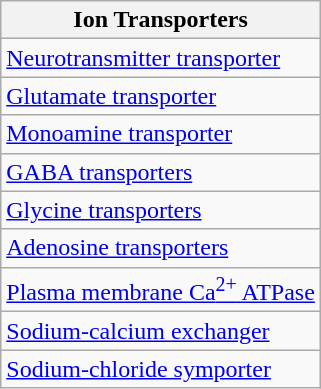<table class="wikitable">
<tr>
<th>Ion Transporters</th>
</tr>
<tr>
<td><a href='#'>Neurotransmitter transporter</a></td>
</tr>
<tr>
<td><a href='#'>Glutamate transporter</a></td>
</tr>
<tr>
<td><a href='#'>Monoamine transporter</a></td>
</tr>
<tr>
<td><a href='#'>GABA transporters</a></td>
</tr>
<tr>
<td><a href='#'>Glycine transporters</a></td>
</tr>
<tr>
<td><a href='#'>Adenosine transporters</a></td>
</tr>
<tr>
<td><a href='#'>Plasma membrane Ca<sup>2+</sup> ATPase</a></td>
</tr>
<tr>
<td><a href='#'>Sodium-calcium exchanger</a></td>
</tr>
<tr>
<td><a href='#'>Sodium-chloride symporter</a></td>
</tr>
</table>
